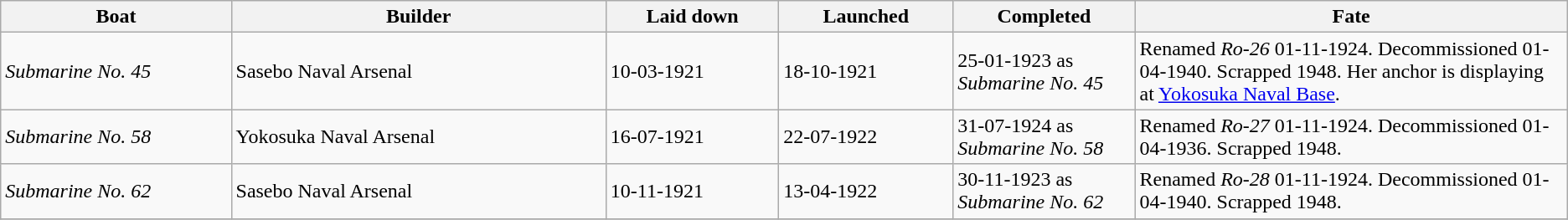<table class="wikitable">
<tr>
<th width="8%">Boat</th>
<th width="13%">Builder</th>
<th width="6%">Laid down</th>
<th width="6%">Launched</th>
<th width="6%">Completed</th>
<th width="15%">Fate</th>
</tr>
<tr>
<td><em>Submarine No. 45</em><br></td>
<td>Sasebo Naval Arsenal</td>
<td>10-03-1921</td>
<td>18-10-1921</td>
<td>25-01-1923 as <em>Submarine No. 45</em></td>
<td>Renamed <em>Ro-26</em> 01-11-1924. Decommissioned 01-04-1940. Scrapped 1948. Her anchor is displaying at <a href='#'>Yokosuka Naval Base</a>.</td>
</tr>
<tr>
<td><em>Submarine No. 58</em><br></td>
<td>Yokosuka Naval Arsenal</td>
<td>16-07-1921</td>
<td>22-07-1922</td>
<td>31-07-1924 as <em>Submarine No. 58</em></td>
<td>Renamed <em>Ro-27</em> 01-11-1924. Decommissioned 01-04-1936. Scrapped 1948.</td>
</tr>
<tr>
<td><em>Submarine No. 62</em><br></td>
<td>Sasebo Naval Arsenal</td>
<td>10-11-1921</td>
<td>13-04-1922</td>
<td>30-11-1923 as <em>Submarine No. 62</em></td>
<td>Renamed <em>Ro-28</em> 01-11-1924. Decommissioned 01-04-1940. Scrapped 1948.</td>
</tr>
<tr>
</tr>
</table>
